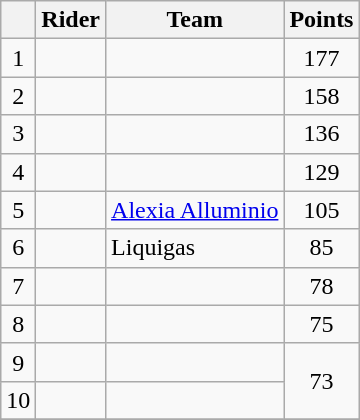<table class="wikitable">
<tr>
<th></th>
<th>Rider</th>
<th>Team</th>
<th>Points</th>
</tr>
<tr>
<td style="text-align:center;">1</td>
<td>  </td>
<td></td>
<td style="text-align:center;">177</td>
</tr>
<tr>
<td style="text-align:center;">2</td>
<td></td>
<td></td>
<td style="text-align:center;">158</td>
</tr>
<tr>
<td style="text-align:center;">3</td>
<td></td>
<td></td>
<td style="text-align:center;">136</td>
</tr>
<tr>
<td style="text-align:center;">4</td>
<td> </td>
<td></td>
<td style="text-align:center;">129</td>
</tr>
<tr>
<td style="text-align:center;">5</td>
<td></td>
<td><a href='#'>Alexia Alluminio</a></td>
<td style="text-align:center;">105</td>
</tr>
<tr>
<td style="text-align:center;">6</td>
<td></td>
<td>Liquigas</td>
<td style="text-align:center;">85</td>
</tr>
<tr>
<td style="text-align:center;">7</td>
<td></td>
<td></td>
<td style="text-align:center;">78</td>
</tr>
<tr>
<td style="text-align:center;">8</td>
<td></td>
<td></td>
<td style="text-align:center;">75</td>
</tr>
<tr>
<td style="text-align:center;">9</td>
<td></td>
<td></td>
<td style="text-align:center;" rowspan="2">73</td>
</tr>
<tr>
<td style="text-align:center;">10</td>
<td></td>
<td></td>
</tr>
<tr>
</tr>
</table>
